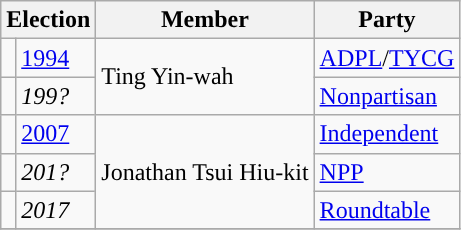<table class="wikitable">
<tr>
<th colspan="2">Election</th>
<th>Member</th>
<th>Party</th>
</tr>
<tr>
<td style="color:inherit;background:"></td>
<td><a href='#'>1994</a></td>
<td rowspan=2>Ting Yin-wah</td>
<td><a href='#'>ADPL</a>/<a href='#'>TYCG</a></td>
</tr>
<tr>
<td style="color:inherit;background:"></td>
<td><em>199?</em></td>
<td><a href='#'>Nonpartisan</a></td>
</tr>
<tr>
<td style="color:inherit;background:"></td>
<td><a href='#'>2007</a></td>
<td rowspan=3>Jonathan Tsui Hiu-kit</td>
<td><a href='#'>Independent</a></td>
</tr>
<tr>
<td style="color:inherit;background:"></td>
<td><em>201?</em></td>
<td><a href='#'>NPP</a></td>
</tr>
<tr>
<td style="color:inherit;background:"></td>
<td><em>2017</em></td>
<td><a href='#'>Roundtable</a></td>
</tr>
<tr>
</tr>
</table>
